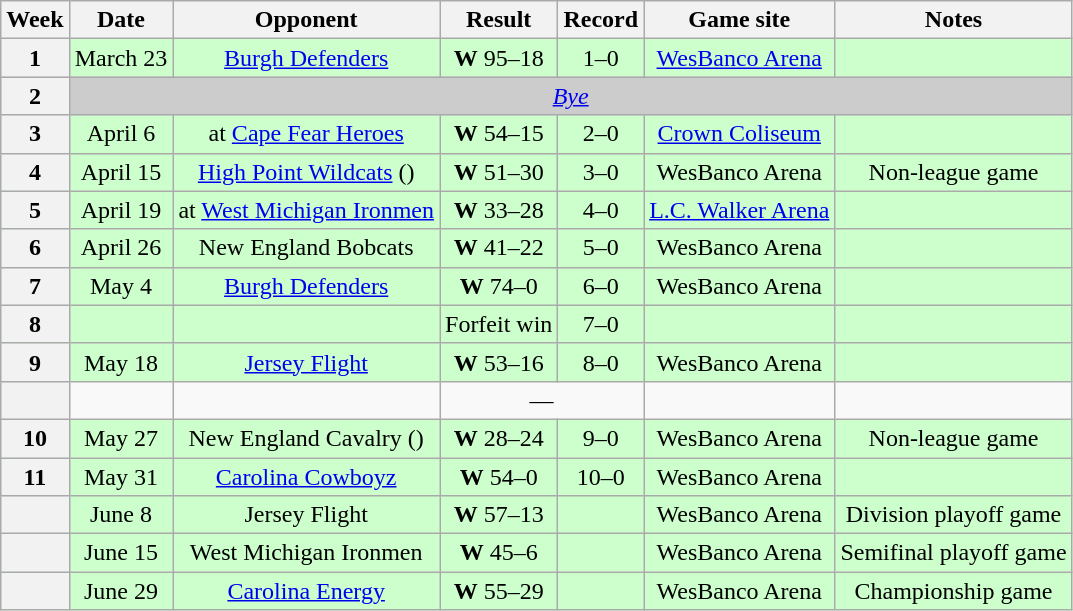<table class="wikitable" style="text-align:center">
<tr>
<th>Week</th>
<th>Date</th>
<th>Opponent</th>
<th>Result</th>
<th>Record</th>
<th>Game site</th>
<th>Notes</th>
</tr>
<tr style="background:#cfc">
<th>1</th>
<td>March 23</td>
<td><a href='#'>Burgh Defenders</a></td>
<td><strong>W</strong> 95–18</td>
<td>1–0</td>
<td><a href='#'>WesBanco Arena</a></td>
<td></td>
</tr>
<tr bgcolor=#CCCCCC>
<th>2</th>
<td colspan=7><em><a href='#'>Bye</a></em></td>
</tr>
<tr style="background:#cfc">
<th>3</th>
<td>April 6</td>
<td>at <a href='#'>Cape Fear Heroes</a></td>
<td><strong>W</strong> 54–15</td>
<td>2–0</td>
<td><a href='#'>Crown Coliseum</a></td>
<td></td>
</tr>
<tr style="background:#cfc">
<th>4</th>
<td>April 15</td>
<td><a href='#'>High Point Wildcats</a> ()</td>
<td><strong>W</strong> 51–30</td>
<td>3–0</td>
<td>WesBanco Arena</td>
<td>Non-league game</td>
</tr>
<tr style="background:#cfc">
<th>5</th>
<td>April 19</td>
<td>at <a href='#'>West Michigan Ironmen</a></td>
<td><strong>W</strong> 33–28</td>
<td>4–0</td>
<td><a href='#'>L.C. Walker Arena</a></td>
<td></td>
</tr>
<tr style="background:#cfc">
<th>6</th>
<td>April 26</td>
<td>New England Bobcats</td>
<td><strong>W</strong> 41–22</td>
<td>5–0</td>
<td>WesBanco Arena</td>
<td></td>
</tr>
<tr style="background:#cfc">
<th>7</th>
<td>May 4</td>
<td><a href='#'>Burgh Defenders</a></td>
<td><strong>W</strong> 74–0</td>
<td>6–0</td>
<td>WesBanco Arena</td>
<td></td>
</tr>
<tr style="background:#cfc">
<th>8</th>
<td></td>
<td></td>
<td>Forfeit win</td>
<td>7–0</td>
<td></td>
<td></td>
</tr>
<tr style="background:#cfc">
<th>9</th>
<td>May 18</td>
<td><a href='#'>Jersey Flight</a></td>
<td><strong>W</strong> 53–16</td>
<td>8–0</td>
<td>WesBanco Arena</td>
<td></td>
</tr>
<tr style=>
<th></th>
<td></td>
<td></td>
<td colspan=2>—</td>
<td></td>
<td></td>
</tr>
<tr style="background:#cfc">
<th>10</th>
<td>May 27</td>
<td>New England Cavalry ()</td>
<td><strong>W</strong> 28–24</td>
<td>9–0</td>
<td>WesBanco Arena</td>
<td>Non-league game</td>
</tr>
<tr style="background:#cfc">
<th>11</th>
<td>May 31</td>
<td><a href='#'>Carolina Cowboyz</a></td>
<td><strong>W</strong> 54–0</td>
<td>10–0</td>
<td>WesBanco Arena</td>
<td></td>
</tr>
<tr style="background:#cfc">
<th></th>
<td>June 8</td>
<td>Jersey Flight</td>
<td><strong>W</strong> 57–13</td>
<td></td>
<td>WesBanco Arena</td>
<td>Division playoff game</td>
</tr>
<tr style="background:#cfc">
<th></th>
<td>June 15</td>
<td>West Michigan Ironmen</td>
<td><strong>W</strong> 45–6</td>
<td></td>
<td>WesBanco Arena</td>
<td>Semifinal playoff game</td>
</tr>
<tr style="background:#cfc">
<th></th>
<td>June 29</td>
<td><a href='#'>Carolina Energy</a></td>
<td><strong>W</strong> 55–29</td>
<td></td>
<td>WesBanco Arena</td>
<td>Championship game</td>
</tr>
</table>
